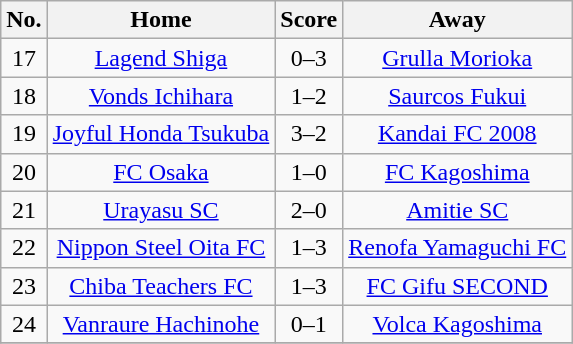<table class="wikitable" style="text-align: center">
<tr>
<th>No.</th>
<th>Home</th>
<th>Score</th>
<th>Away</th>
</tr>
<tr>
<td>17</td>
<td><a href='#'>Lagend Shiga</a></td>
<td>0–3</td>
<td><a href='#'>Grulla Morioka</a></td>
</tr>
<tr>
<td>18</td>
<td><a href='#'>Vonds Ichihara</a></td>
<td>1–2</td>
<td><a href='#'>Saurcos Fukui</a></td>
</tr>
<tr>
<td>19</td>
<td><a href='#'>Joyful Honda Tsukuba</a></td>
<td>3–2</td>
<td><a href='#'>Kandai FC 2008</a></td>
</tr>
<tr>
<td>20</td>
<td><a href='#'>FC Osaka</a></td>
<td>1–0</td>
<td><a href='#'>FC Kagoshima</a></td>
</tr>
<tr>
<td>21</td>
<td><a href='#'>Urayasu SC</a></td>
<td>2–0</td>
<td><a href='#'>Amitie SC</a></td>
</tr>
<tr>
<td>22</td>
<td><a href='#'>Nippon Steel Oita FC</a></td>
<td>1–3</td>
<td><a href='#'>Renofa Yamaguchi FC</a></td>
</tr>
<tr>
<td>23</td>
<td><a href='#'>Chiba Teachers FC</a></td>
<td>1–3</td>
<td><a href='#'>FC Gifu SECOND</a></td>
</tr>
<tr>
<td>24</td>
<td><a href='#'>Vanraure Hachinohe</a></td>
<td>0–1</td>
<td><a href='#'>Volca Kagoshima</a></td>
</tr>
<tr>
</tr>
</table>
